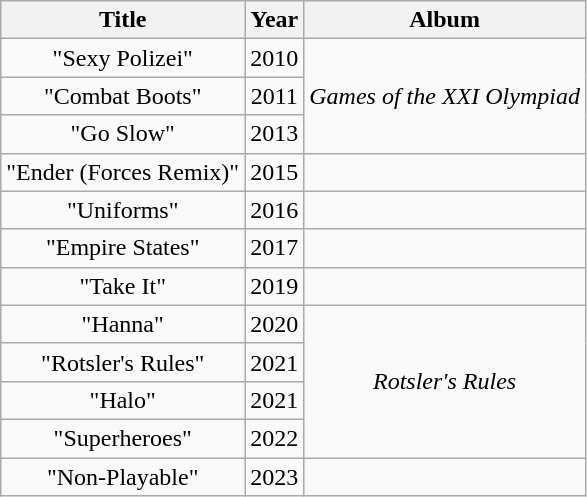<table class="wikitable plainrowheaders" style="text-align:center;">
<tr>
<th>Title</th>
<th>Year</th>
<th>Album</th>
</tr>
<tr>
<td scope="row">"Sexy Polizei"</td>
<td>2010</td>
<td rowspan="3"><em>Games of the XXI Olympiad</em></td>
</tr>
<tr>
<td>"Combat Boots"</td>
<td>2011</td>
</tr>
<tr>
<td>"Go Slow"</td>
<td>2013</td>
</tr>
<tr>
<td>"Ender (Forces Remix)"</td>
<td>2015</td>
<td></td>
</tr>
<tr>
<td>"Uniforms"</td>
<td>2016</td>
<td></td>
</tr>
<tr>
<td>"Empire States"</td>
<td>2017</td>
<td></td>
</tr>
<tr>
<td>"Take It"</td>
<td>2019</td>
<td></td>
</tr>
<tr>
<td>"Hanna"</td>
<td>2020</td>
<td rowspan="4"><em>Rotsler's Rules</em></td>
</tr>
<tr>
<td>"Rotsler's Rules"</td>
<td>2021</td>
</tr>
<tr>
<td>"Halo"</td>
<td>2021</td>
</tr>
<tr>
<td>"Superheroes"</td>
<td>2022</td>
</tr>
<tr>
<td>"Non-Playable"</td>
<td>2023</td>
<td></td>
</tr>
</table>
